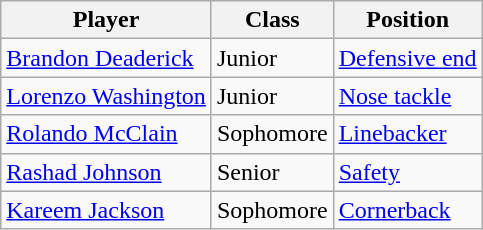<table class="wikitable">
<tr>
<th>Player</th>
<th>Class</th>
<th>Position</th>
</tr>
<tr>
<td><a href='#'>Brandon Deaderick</a></td>
<td>Junior</td>
<td><a href='#'>Defensive end</a></td>
</tr>
<tr>
<td><a href='#'>Lorenzo Washington</a></td>
<td>Junior</td>
<td><a href='#'>Nose tackle</a></td>
</tr>
<tr>
<td><a href='#'>Rolando McClain</a></td>
<td>Sophomore</td>
<td><a href='#'>Linebacker</a></td>
</tr>
<tr>
<td><a href='#'>Rashad Johnson</a></td>
<td>Senior</td>
<td><a href='#'>Safety</a></td>
</tr>
<tr>
<td><a href='#'>Kareem Jackson</a></td>
<td>Sophomore</td>
<td><a href='#'>Cornerback</a></td>
</tr>
</table>
